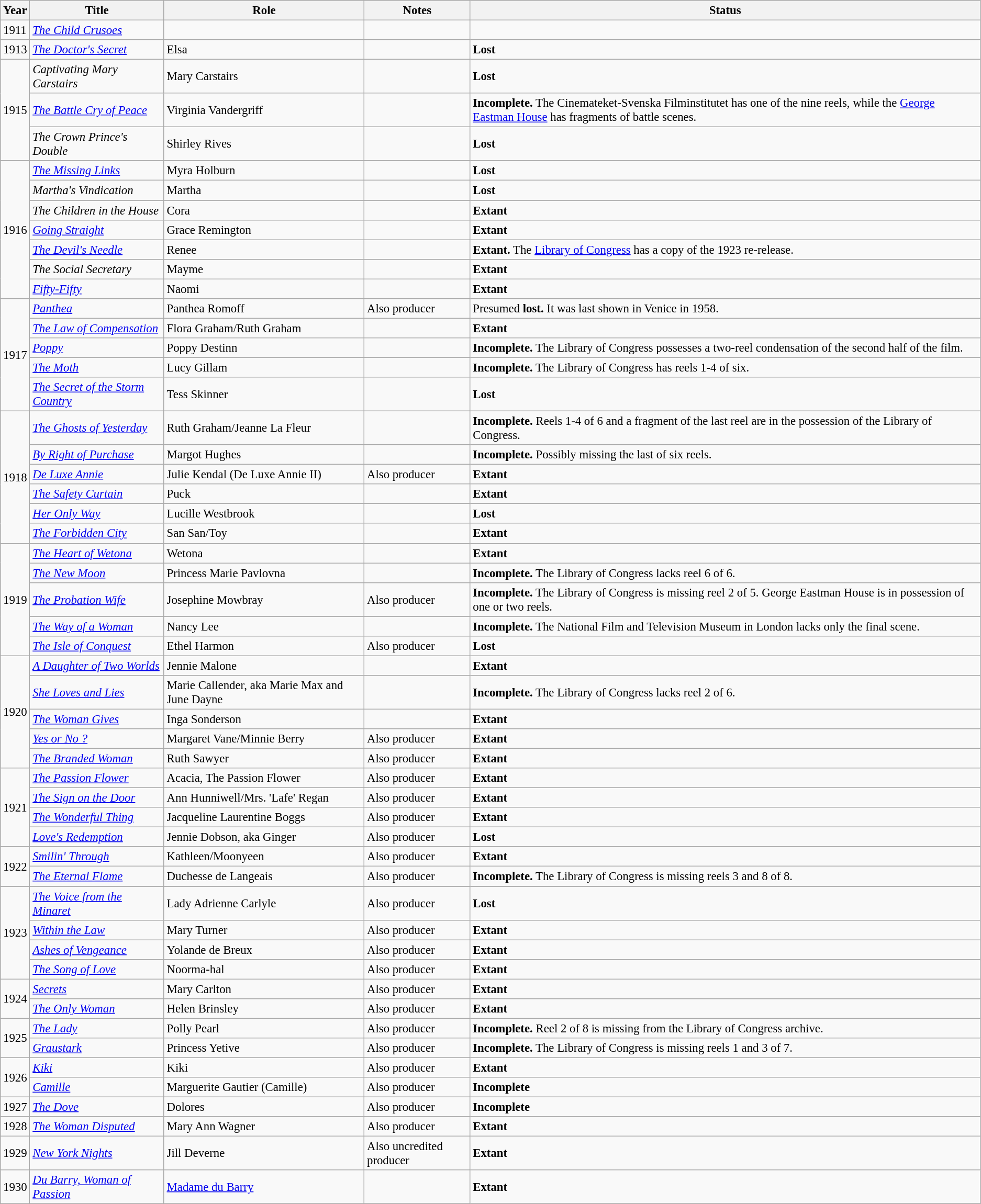<table class="wikitable" style="font-size:95%;">
<tr>
<th>Year</th>
<th>Title</th>
<th>Role</th>
<th class="unsortable">Notes</th>
<th>Status</th>
</tr>
<tr>
<td>1911</td>
<td><em><a href='#'>The Child Crusoes</a></em></td>
<td></td>
<td></td>
<td></td>
</tr>
<tr>
<td>1913</td>
<td><em><a href='#'>The Doctor's Secret</a></em></td>
<td>Elsa</td>
<td></td>
<td><strong>Lost</strong></td>
</tr>
<tr>
<td rowspan=3>1915</td>
<td><em>Captivating Mary Carstairs</em></td>
<td>Mary Carstairs</td>
<td></td>
<td><strong>Lost</strong></td>
</tr>
<tr>
<td><em><a href='#'>The Battle Cry of Peace</a></em></td>
<td>Virginia Vandergriff</td>
<td></td>
<td><strong>Incomplete.</strong> The Cinemateket-Svenska Filminstitutet has one of the nine reels, while the <a href='#'>George Eastman House</a> has fragments of battle scenes.</td>
</tr>
<tr>
<td><em>The Crown Prince's Double</em></td>
<td>Shirley Rives</td>
<td></td>
<td><strong>Lost</strong></td>
</tr>
<tr>
<td rowspan=7>1916</td>
<td><em><a href='#'>The Missing Links</a></em></td>
<td>Myra Holburn</td>
<td></td>
<td><strong>Lost</strong></td>
</tr>
<tr>
<td><em>Martha's Vindication</em></td>
<td>Martha</td>
<td></td>
<td><strong>Lost</strong></td>
</tr>
<tr>
<td><em>The Children in the House</em></td>
<td>Cora</td>
<td></td>
<td><strong>Extant</strong></td>
</tr>
<tr>
<td><em><a href='#'>Going Straight</a></em></td>
<td>Grace Remington</td>
<td></td>
<td><strong>Extant</strong></td>
</tr>
<tr>
<td><em><a href='#'>The Devil's Needle</a></em></td>
<td>Renee</td>
<td></td>
<td><strong>Extant.</strong> The <a href='#'>Library of Congress</a> has a copy of the 1923 re-release.</td>
</tr>
<tr>
<td><em>The Social Secretary</em></td>
<td>Mayme</td>
<td></td>
<td><strong>Extant</strong></td>
</tr>
<tr>
<td><em><a href='#'>Fifty-Fifty</a></em></td>
<td>Naomi</td>
<td></td>
<td><strong>Extant</strong></td>
</tr>
<tr>
<td rowspan=5>1917</td>
<td><em><a href='#'>Panthea</a></em></td>
<td>Panthea Romoff</td>
<td>Also producer</td>
<td>Presumed <strong>lost.</strong> It was last shown in Venice in 1958.</td>
</tr>
<tr>
<td><em><a href='#'>The Law of Compensation</a></em></td>
<td>Flora Graham/Ruth Graham</td>
<td></td>
<td><strong>Extant</strong></td>
</tr>
<tr>
<td><em><a href='#'>Poppy</a></em></td>
<td>Poppy Destinn</td>
<td></td>
<td><strong>Incomplete.</strong> The Library of Congress possesses a two-reel condensation of the second half of the film.</td>
</tr>
<tr>
<td><em><a href='#'>The Moth</a></em></td>
<td>Lucy Gillam</td>
<td></td>
<td><strong>Incomplete.</strong> The Library of Congress has reels 1-4 of six.</td>
</tr>
<tr>
<td><em><a href='#'>The Secret of the Storm Country</a></em></td>
<td>Tess Skinner</td>
<td></td>
<td><strong>Lost</strong></td>
</tr>
<tr>
<td rowspan=6>1918</td>
<td><em><a href='#'>The Ghosts of Yesterday</a></em></td>
<td>Ruth Graham/Jeanne La Fleur</td>
<td></td>
<td><strong>Incomplete.</strong> Reels 1-4 of 6 and a fragment of the last reel are in the possession of the Library of Congress.</td>
</tr>
<tr>
<td><em><a href='#'>By Right of Purchase</a></em></td>
<td>Margot Hughes</td>
<td></td>
<td><strong>Incomplete.</strong> Possibly missing the last of six reels.</td>
</tr>
<tr>
<td><em><a href='#'>De Luxe Annie</a></em></td>
<td>Julie Kendal (De Luxe Annie II)</td>
<td>Also producer</td>
<td><strong>Extant</strong></td>
</tr>
<tr>
<td><em><a href='#'>The Safety Curtain</a></em></td>
<td>Puck</td>
<td></td>
<td><strong>Extant</strong></td>
</tr>
<tr>
<td><em><a href='#'>Her Only Way</a></em></td>
<td>Lucille Westbrook</td>
<td></td>
<td><strong>Lost</strong></td>
</tr>
<tr>
<td><em><a href='#'>The Forbidden City</a></em></td>
<td>San San/Toy</td>
<td></td>
<td><strong>Extant</strong></td>
</tr>
<tr>
<td rowspan=5>1919</td>
<td><em><a href='#'>The Heart of Wetona</a></em></td>
<td>Wetona</td>
<td></td>
<td><strong>Extant</strong></td>
</tr>
<tr>
<td><em><a href='#'>The New Moon</a></em></td>
<td>Princess Marie Pavlovna</td>
<td></td>
<td><strong>Incomplete.</strong> The Library of Congress lacks reel 6 of 6.</td>
</tr>
<tr>
<td><em><a href='#'>The Probation Wife</a></em></td>
<td>Josephine Mowbray</td>
<td>Also producer</td>
<td><strong>Incomplete.</strong> The Library of Congress is missing reel 2 of 5. George Eastman House is in possession of one or two reels.</td>
</tr>
<tr>
<td><em><a href='#'>The Way of a Woman</a></em></td>
<td>Nancy Lee</td>
<td></td>
<td><strong>Incomplete.</strong> The National Film and Television Museum in London lacks only the final scene.</td>
</tr>
<tr>
<td><em><a href='#'>The Isle of Conquest</a></em></td>
<td>Ethel Harmon</td>
<td>Also producer</td>
<td><strong>Lost</strong></td>
</tr>
<tr>
<td rowspan=5>1920</td>
<td><em><a href='#'>A Daughter of Two Worlds</a></em></td>
<td>Jennie Malone</td>
<td></td>
<td><strong>Extant</strong></td>
</tr>
<tr>
<td><em><a href='#'>She Loves and Lies</a></em></td>
<td>Marie Callender, aka Marie Max and June Dayne</td>
<td></td>
<td><strong>Incomplete.</strong> The Library of Congress lacks reel 2 of 6.</td>
</tr>
<tr>
<td><em><a href='#'>The Woman Gives</a></em></td>
<td>Inga Sonderson</td>
<td></td>
<td><strong>Extant</strong></td>
</tr>
<tr>
<td><em><a href='#'>Yes or No ?</a></em></td>
<td>Margaret Vane/Minnie Berry</td>
<td>Also producer</td>
<td><strong>Extant</strong></td>
</tr>
<tr>
<td><em><a href='#'>The Branded Woman</a></em></td>
<td>Ruth Sawyer</td>
<td>Also producer</td>
<td><strong>Extant</strong></td>
</tr>
<tr>
<td rowspan=4>1921</td>
<td><em><a href='#'>The Passion Flower</a></em></td>
<td>Acacia, The Passion Flower</td>
<td>Also producer</td>
<td><strong>Extant</strong></td>
</tr>
<tr>
<td><em><a href='#'>The Sign on the Door</a></em></td>
<td>Ann Hunniwell/Mrs. 'Lafe' Regan</td>
<td>Also producer</td>
<td><strong>Extant</strong></td>
</tr>
<tr>
<td><em><a href='#'>The Wonderful Thing</a></em></td>
<td>Jacqueline Laurentine Boggs</td>
<td>Also producer</td>
<td><strong>Extant</strong></td>
</tr>
<tr>
<td><em><a href='#'>Love's Redemption</a></em></td>
<td>Jennie Dobson, aka Ginger</td>
<td>Also producer</td>
<td><strong>Lost</strong></td>
</tr>
<tr>
<td rowspan=2>1922</td>
<td><em><a href='#'>Smilin' Through</a></em></td>
<td>Kathleen/Moonyeen</td>
<td>Also producer</td>
<td><strong>Extant</strong></td>
</tr>
<tr>
<td><em><a href='#'>The Eternal Flame</a></em></td>
<td>Duchesse de Langeais</td>
<td>Also producer</td>
<td><strong>Incomplete.</strong> The Library of Congress is missing reels 3 and 8 of 8.</td>
</tr>
<tr>
<td rowspan=4>1923</td>
<td><em><a href='#'>The Voice from the Minaret</a></em></td>
<td>Lady Adrienne Carlyle</td>
<td>Also producer</td>
<td><strong>Lost</strong></td>
</tr>
<tr>
<td><em><a href='#'>Within the Law</a></em></td>
<td>Mary Turner</td>
<td>Also producer</td>
<td><strong>Extant</strong></td>
</tr>
<tr>
<td><em><a href='#'>Ashes of Vengeance</a></em></td>
<td>Yolande de Breux</td>
<td>Also producer</td>
<td><strong>Extant</strong></td>
</tr>
<tr>
<td><em><a href='#'>The Song of Love</a></em></td>
<td>Noorma-hal</td>
<td>Also producer</td>
<td><strong>Extant</strong></td>
</tr>
<tr>
<td rowspan=2>1924</td>
<td><em><a href='#'>Secrets</a></em></td>
<td>Mary Carlton</td>
<td>Also producer</td>
<td><strong>Extant</strong></td>
</tr>
<tr>
<td><em><a href='#'>The Only Woman</a></em></td>
<td>Helen Brinsley</td>
<td>Also producer</td>
<td><strong>Extant</strong></td>
</tr>
<tr>
<td rowspan=2>1925</td>
<td><em><a href='#'>The Lady</a></em></td>
<td>Polly Pearl</td>
<td>Also producer</td>
<td><strong>Incomplete.</strong> Reel 2 of 8 is missing from the Library of Congress archive.</td>
</tr>
<tr>
<td><em><a href='#'>Graustark</a></em></td>
<td>Princess Yetive</td>
<td>Also producer</td>
<td><strong>Incomplete.</strong> The Library of Congress is missing reels 1 and 3 of 7.</td>
</tr>
<tr>
<td rowspan=2>1926</td>
<td><em><a href='#'>Kiki</a></em></td>
<td>Kiki</td>
<td>Also producer</td>
<td><strong>Extant</strong></td>
</tr>
<tr>
<td><em><a href='#'>Camille</a></em></td>
<td>Marguerite Gautier (Camille)</td>
<td>Also producer</td>
<td><strong>Incomplete</strong></td>
</tr>
<tr>
<td>1927</td>
<td><em><a href='#'>The Dove</a></em></td>
<td>Dolores</td>
<td>Also producer</td>
<td><strong>Incomplete</strong></td>
</tr>
<tr>
<td>1928</td>
<td><em><a href='#'>The Woman Disputed</a></em></td>
<td>Mary Ann Wagner</td>
<td>Also producer</td>
<td><strong>Extant</strong></td>
</tr>
<tr>
<td>1929</td>
<td><em><a href='#'>New York Nights</a></em></td>
<td>Jill Deverne</td>
<td>Also uncredited producer</td>
<td><strong>Extant</strong></td>
</tr>
<tr>
<td>1930</td>
<td><em><a href='#'>Du Barry, Woman of Passion</a></em></td>
<td><a href='#'>Madame du Barry</a></td>
<td></td>
<td><strong>Extant</strong></td>
</tr>
</table>
